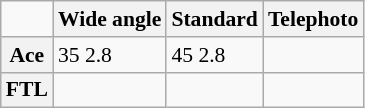<table class="wikitable" style="font-size:90%;">
<tr>
<td> </td>
<th>Wide angle</th>
<th>Standard</th>
<th>Telephoto</th>
</tr>
<tr>
<th>Ace</th>
<td>35 2.8</td>
<td>45 2.8</td>
<td></td>
</tr>
<tr>
<th>FTL</th>
<td></td>
<td></td>
<td></td>
</tr>
</table>
